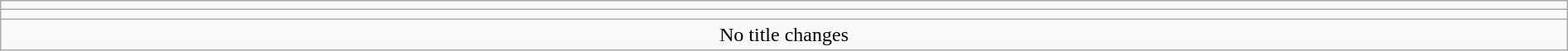<table class="wikitable" style="text-align:center; width:100%;">
<tr>
<td colspan=5></td>
</tr>
<tr>
<td colspan=5><strong></strong></td>
</tr>
<tr>
<td colspan="5">No title changes</td>
</tr>
</table>
